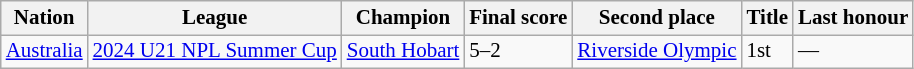<table class=wikitable style="font-size:14px">
<tr>
<th>Nation</th>
<th>League</th>
<th>Champion</th>
<th>Final score</th>
<th>Second place</th>
<th data-sort-type="number">Title</th>
<th>Last honour</th>
</tr>
<tr>
<td align=left rowspan=> <a href='#'>Australia</a></td>
<td align=left><a href='#'>2024 U21 NPL Summer Cup</a></td>
<td><a href='#'>South Hobart</a></td>
<td>5–2</td>
<td><a href='#'>Riverside Olympic</a></td>
<td>1st</td>
<td>—</td>
</tr>
</table>
